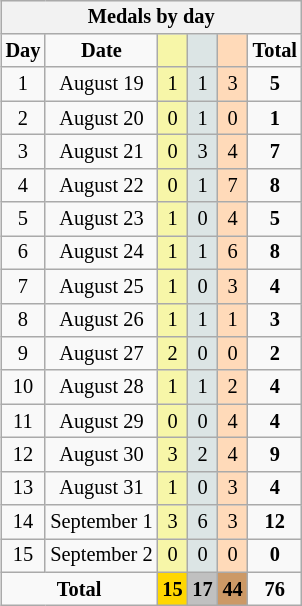<table class=wikitable style="font-size:85%; float:right;text-align:center">
<tr>
<th colspan=7>Medals by day</th>
</tr>
<tr>
<td><strong>Day</strong></td>
<td><strong>Date</strong></td>
<td bgcolor=F7F6A8></td>
<td bgcolor=DCE5E5></td>
<td bgcolor=FFDAB9></td>
<td><strong>Total</strong></td>
</tr>
<tr>
<td>1</td>
<td>August 19</td>
<td bgcolor=F7F6A8>1</td>
<td bgcolor=DCE5E5>1</td>
<td bgcolor=FFDAB9>3</td>
<td><strong>5</strong></td>
</tr>
<tr>
<td>2</td>
<td>August 20</td>
<td bgcolor=F7F6A8>0</td>
<td bgcolor=DCE5E5>1</td>
<td bgcolor=FFDAB9>0</td>
<td><strong>1</strong></td>
</tr>
<tr>
<td>3</td>
<td>August 21</td>
<td bgcolor=F7F6A8>0</td>
<td bgcolor=DCE5E5>3</td>
<td bgcolor=FFDAB9>4</td>
<td><strong>7</strong></td>
</tr>
<tr>
<td>4</td>
<td>August 22</td>
<td bgcolor=F7F6A8>0</td>
<td bgcolor=DCE5E5>1</td>
<td bgcolor=FFDAB9>7</td>
<td><strong>8</strong></td>
</tr>
<tr>
<td>5</td>
<td>August 23</td>
<td bgcolor=F7F6A8>1</td>
<td bgcolor=DCE5E5>0</td>
<td bgcolor=FFDAB9>4</td>
<td><strong>5</strong></td>
</tr>
<tr>
<td>6</td>
<td>August 24</td>
<td bgcolor=F7F6A8>1</td>
<td bgcolor=DCE5E5>1</td>
<td bgcolor=FFDAB9>6</td>
<td><strong>8</strong></td>
</tr>
<tr>
<td>7</td>
<td>August 25</td>
<td bgcolor=F7F6A8>1</td>
<td bgcolor=DCE5E5>0</td>
<td bgcolor=FFDAB9>3</td>
<td><strong>4</strong></td>
</tr>
<tr>
<td>8</td>
<td>August 26</td>
<td bgcolor=F7F6A8>1</td>
<td bgcolor=DCE5E5>1</td>
<td bgcolor=FFDAB9>1</td>
<td><strong>3</strong></td>
</tr>
<tr>
<td>9</td>
<td>August 27</td>
<td bgcolor=F7F6A8>2</td>
<td bgcolor=DCE5E5>0</td>
<td bgcolor=FFDAB9>0</td>
<td><strong>2</strong></td>
</tr>
<tr>
<td>10</td>
<td>August 28</td>
<td bgcolor=F7F6A8>1</td>
<td bgcolor=DCE5E5>1</td>
<td bgcolor=FFDAB9>2</td>
<td><strong>4</strong></td>
</tr>
<tr>
<td>11</td>
<td>August 29</td>
<td bgcolor=F7F6A8>0</td>
<td bgcolor=DCE5E5>0</td>
<td bgcolor=FFDAB9>4</td>
<td><strong>4</strong></td>
</tr>
<tr>
<td>12</td>
<td>August 30</td>
<td bgcolor=F7F6A8>3</td>
<td bgcolor=DCE5E5>2</td>
<td bgcolor=FFDAB9>4</td>
<td><strong>9</strong></td>
</tr>
<tr>
<td>13</td>
<td>August 31</td>
<td bgcolor=F7F6A8>1</td>
<td bgcolor=DCE5E5>0</td>
<td bgcolor=FFDAB9>3</td>
<td><strong>4</strong></td>
</tr>
<tr>
<td>14</td>
<td>September 1</td>
<td bgcolor=F7F6A8>3</td>
<td bgcolor=DCE5E5>6</td>
<td bgcolor=FFDAB9>3</td>
<td><strong>12</strong></td>
</tr>
<tr>
<td>15</td>
<td>September 2</td>
<td bgcolor=F7F6A8>0</td>
<td bgcolor=DCE5E5>0</td>
<td bgcolor=FFDAB9>0</td>
<td><strong>0</strong></td>
</tr>
<tr>
<td colspan=2><strong>Total</strong></td>
<td style="background:gold;"><strong>15</strong></td>
<td style="background:silver;"><strong>17</strong></td>
<td style="background:#c96;"><strong>44</strong></td>
<td><strong>76</strong></td>
</tr>
</table>
